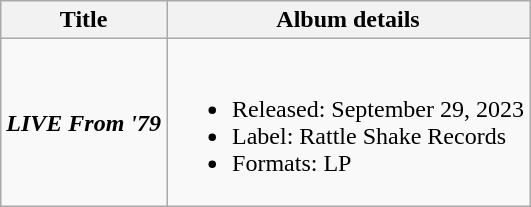<table class="wikitable">
<tr>
<th>Title</th>
<th>Album details</th>
</tr>
<tr>
<td><strong><em>LIVE From '79</em></strong></td>
<td><br><ul><li>Released: September 29, 2023</li><li>Label: Rattle Shake Records</li><li>Formats: LP</li></ul></td>
</tr>
</table>
